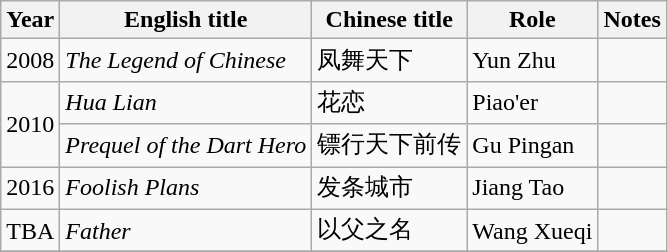<table class="wikitable">
<tr>
<th>Year</th>
<th>English title</th>
<th>Chinese title</th>
<th>Role</th>
<th>Notes</th>
</tr>
<tr>
<td>2008</td>
<td><em>The Legend of Chinese</em></td>
<td>凤舞天下</td>
<td>Yun Zhu</td>
<td></td>
</tr>
<tr>
<td rowspan=2>2010</td>
<td><em>Hua Lian</em></td>
<td>花恋</td>
<td>Piao'er</td>
<td></td>
</tr>
<tr>
<td><em>Prequel of the Dart Hero</em></td>
<td>镖行天下前传</td>
<td>Gu Pingan</td>
<td></td>
</tr>
<tr>
<td>2016</td>
<td><em>Foolish Plans</em></td>
<td>发条城市</td>
<td>Jiang Tao</td>
<td></td>
</tr>
<tr>
<td>TBA</td>
<td><em>Father</em></td>
<td>以父之名</td>
<td>Wang Xueqi</td>
<td></td>
</tr>
<tr>
</tr>
</table>
